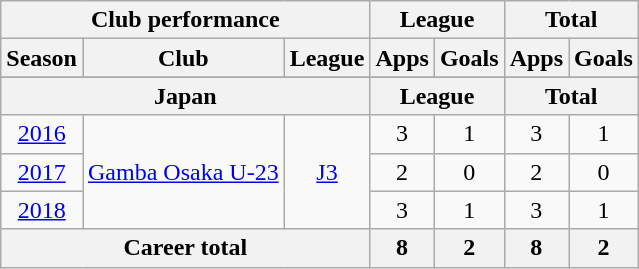<table class="wikitable" style="text-align:center">
<tr>
<th colspan=3>Club performance</th>
<th colspan=2>League</th>
<th colspan=2>Total</th>
</tr>
<tr>
<th>Season</th>
<th>Club</th>
<th>League</th>
<th>Apps</th>
<th>Goals</th>
<th>Apps</th>
<th>Goals</th>
</tr>
<tr>
</tr>
<tr>
<th colspan=3>Japan</th>
<th colspan=2>League</th>
<th colspan=2>Total</th>
</tr>
<tr>
<td><a href='#'>2016</a></td>
<td rowspan=3><a href='#'>Gamba Osaka U-23</a></td>
<td rowspan=3><a href='#'>J3</a></td>
<td>3</td>
<td>1</td>
<td>3</td>
<td>1</td>
</tr>
<tr>
<td><a href='#'>2017</a></td>
<td>2</td>
<td>0</td>
<td>2</td>
<td>0</td>
</tr>
<tr>
<td><a href='#'>2018</a></td>
<td>3</td>
<td>1</td>
<td>3</td>
<td>1</td>
</tr>
<tr>
<th colspan=3>Career total</th>
<th>8</th>
<th>2</th>
<th>8</th>
<th>2</th>
</tr>
</table>
